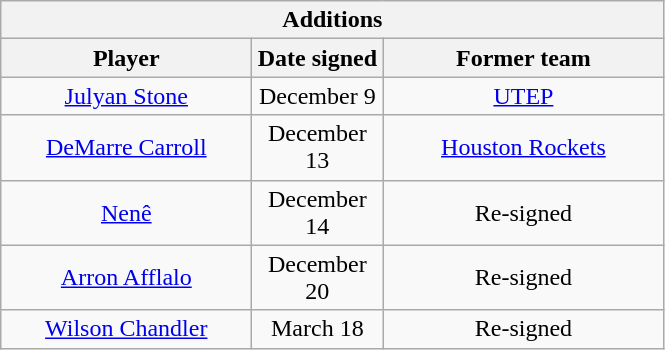<table class="wikitable" style="text-align:center">
<tr>
<th colspan=3>Additions</th>
</tr>
<tr>
<th style="width:160px">Player</th>
<th style="width:80px">Date signed</th>
<th style="width:180px">Former team</th>
</tr>
<tr>
<td><a href='#'>Julyan Stone</a></td>
<td>December 9</td>
<td><a href='#'>UTEP</a><br></td>
</tr>
<tr>
<td><a href='#'>DeMarre Carroll</a></td>
<td>December 13</td>
<td><a href='#'>Houston Rockets</a></td>
</tr>
<tr>
<td><a href='#'>Nenê</a></td>
<td>December 14</td>
<td>Re-signed<br></td>
</tr>
<tr>
<td><a href='#'>Arron Afflalo</a></td>
<td>December 20</td>
<td>Re-signed</td>
</tr>
<tr>
<td><a href='#'>Wilson Chandler</a></td>
<td>March 18</td>
<td>Re-signed</td>
</tr>
</table>
